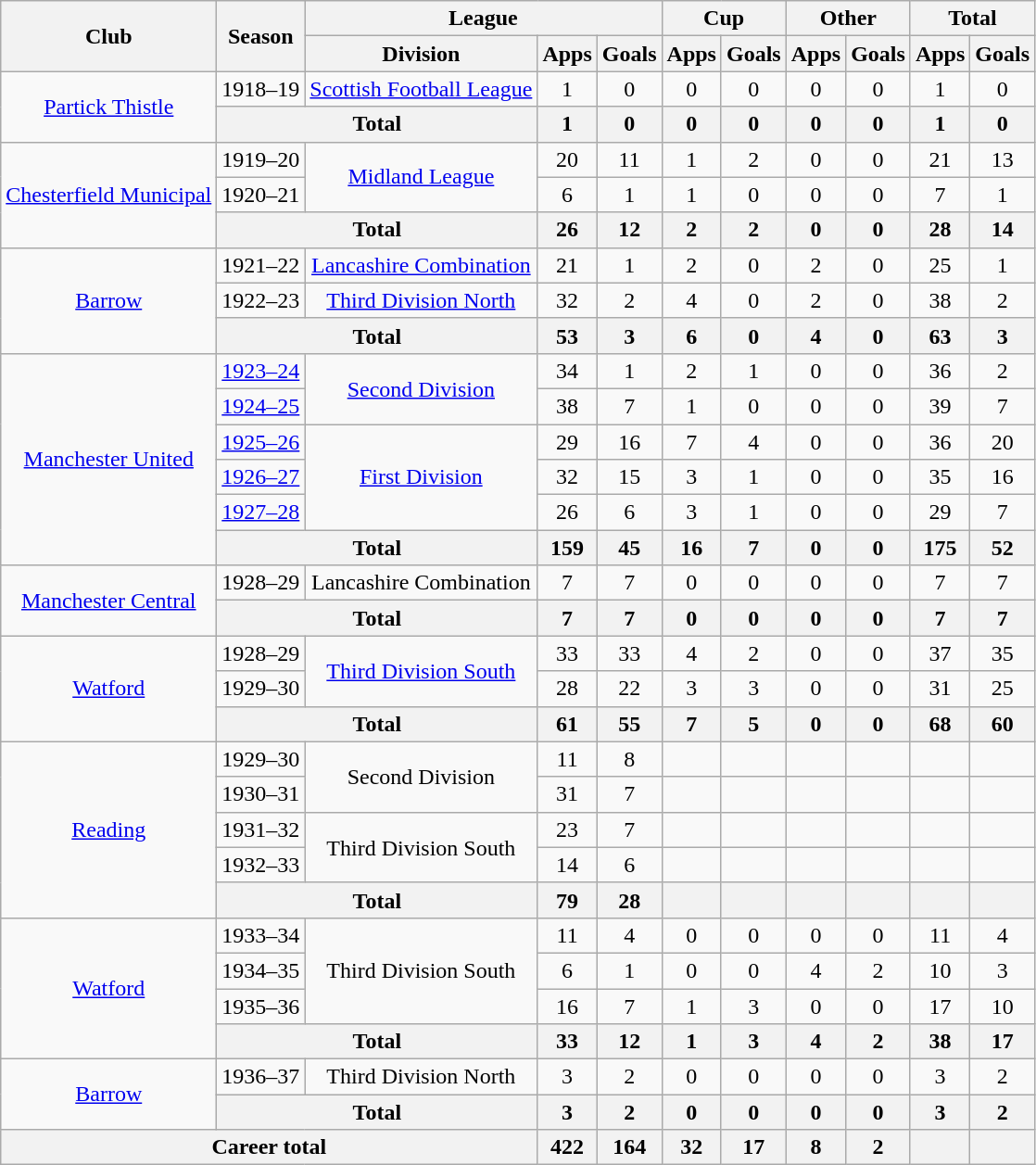<table class="wikitable" style="text-align:center">
<tr>
<th rowspan="2">Club</th>
<th rowspan="2">Season</th>
<th colspan="3">League</th>
<th colspan="2">Cup</th>
<th colspan="2">Other</th>
<th colspan="2">Total</th>
</tr>
<tr>
<th>Division</th>
<th>Apps</th>
<th>Goals</th>
<th>Apps</th>
<th>Goals</th>
<th>Apps</th>
<th>Goals</th>
<th>Apps</th>
<th>Goals</th>
</tr>
<tr>
<td rowspan="2"><a href='#'>Partick Thistle</a></td>
<td>1918–19</td>
<td><a href='#'>Scottish Football League</a></td>
<td>1</td>
<td>0</td>
<td>0</td>
<td>0</td>
<td>0</td>
<td>0</td>
<td>1</td>
<td>0</td>
</tr>
<tr>
<th colspan="2">Total</th>
<th>1</th>
<th>0</th>
<th>0</th>
<th>0</th>
<th>0</th>
<th>0</th>
<th>1</th>
<th>0</th>
</tr>
<tr>
<td rowspan="3"><a href='#'>Chesterfield Municipal</a></td>
<td>1919–20</td>
<td rowspan="2"><a href='#'>Midland League</a></td>
<td>20</td>
<td>11</td>
<td>1</td>
<td>2</td>
<td>0</td>
<td>0</td>
<td>21</td>
<td>13</td>
</tr>
<tr>
<td>1920–21</td>
<td>6</td>
<td>1</td>
<td>1</td>
<td>0</td>
<td>0</td>
<td>0</td>
<td>7</td>
<td>1</td>
</tr>
<tr>
<th colspan="2">Total</th>
<th>26</th>
<th>12</th>
<th>2</th>
<th>2</th>
<th>0</th>
<th>0</th>
<th>28</th>
<th>14</th>
</tr>
<tr>
<td rowspan="3"><a href='#'>Barrow</a></td>
<td>1921–22</td>
<td><a href='#'>Lancashire Combination</a></td>
<td>21</td>
<td>1</td>
<td>2</td>
<td>0</td>
<td>2</td>
<td>0</td>
<td>25</td>
<td>1</td>
</tr>
<tr>
<td>1922–23</td>
<td><a href='#'>Third Division North</a></td>
<td>32</td>
<td>2</td>
<td>4</td>
<td>0</td>
<td>2</td>
<td>0</td>
<td>38</td>
<td>2</td>
</tr>
<tr>
<th colspan="2">Total</th>
<th>53</th>
<th>3</th>
<th>6</th>
<th>0</th>
<th>4</th>
<th>0</th>
<th>63</th>
<th>3</th>
</tr>
<tr>
<td rowspan="6"><a href='#'>Manchester United</a></td>
<td><a href='#'>1923–24</a></td>
<td rowspan="2"><a href='#'>Second Division</a></td>
<td>34</td>
<td>1</td>
<td>2</td>
<td>1</td>
<td>0</td>
<td>0</td>
<td>36</td>
<td>2</td>
</tr>
<tr>
<td><a href='#'>1924–25</a></td>
<td>38</td>
<td>7</td>
<td>1</td>
<td>0</td>
<td>0</td>
<td>0</td>
<td>39</td>
<td>7</td>
</tr>
<tr>
<td><a href='#'>1925–26</a></td>
<td rowspan="3"><a href='#'>First Division</a></td>
<td>29</td>
<td>16</td>
<td>7</td>
<td>4</td>
<td>0</td>
<td>0</td>
<td>36</td>
<td>20</td>
</tr>
<tr>
<td><a href='#'>1926–27</a></td>
<td>32</td>
<td>15</td>
<td>3</td>
<td>1</td>
<td>0</td>
<td>0</td>
<td>35</td>
<td>16</td>
</tr>
<tr>
<td><a href='#'>1927–28</a></td>
<td>26</td>
<td>6</td>
<td>3</td>
<td>1</td>
<td>0</td>
<td>0</td>
<td>29</td>
<td>7</td>
</tr>
<tr>
<th colspan="2">Total</th>
<th>159</th>
<th>45</th>
<th>16</th>
<th>7</th>
<th>0</th>
<th>0</th>
<th>175</th>
<th>52</th>
</tr>
<tr>
<td rowspan="2"><a href='#'>Manchester Central</a></td>
<td>1928–29</td>
<td>Lancashire Combination</td>
<td>7</td>
<td>7</td>
<td>0</td>
<td>0</td>
<td>0</td>
<td>0</td>
<td>7</td>
<td>7</td>
</tr>
<tr>
<th colspan="2">Total</th>
<th>7</th>
<th>7</th>
<th>0</th>
<th>0</th>
<th>0</th>
<th>0</th>
<th>7</th>
<th>7</th>
</tr>
<tr>
<td rowspan="3"><a href='#'>Watford</a></td>
<td>1928–29</td>
<td rowspan="2"><a href='#'>Third Division South</a></td>
<td>33</td>
<td>33</td>
<td>4</td>
<td>2</td>
<td>0</td>
<td>0</td>
<td>37</td>
<td>35</td>
</tr>
<tr>
<td>1929–30</td>
<td>28</td>
<td>22</td>
<td>3</td>
<td>3</td>
<td>0</td>
<td>0</td>
<td>31</td>
<td>25</td>
</tr>
<tr>
<th colspan="2">Total</th>
<th>61</th>
<th>55</th>
<th>7</th>
<th>5</th>
<th>0</th>
<th>0</th>
<th>68</th>
<th>60</th>
</tr>
<tr>
<td rowspan="5"><a href='#'>Reading</a></td>
<td>1929–30</td>
<td rowspan="2">Second Division</td>
<td>11</td>
<td>8</td>
<td></td>
<td></td>
<td></td>
<td></td>
<td></td>
<td></td>
</tr>
<tr>
<td>1930–31</td>
<td>31</td>
<td>7</td>
<td></td>
<td></td>
<td></td>
<td></td>
<td></td>
<td></td>
</tr>
<tr>
<td>1931–32</td>
<td rowspan="2">Third Division South</td>
<td>23</td>
<td>7</td>
<td></td>
<td></td>
<td></td>
<td></td>
<td></td>
<td></td>
</tr>
<tr>
<td>1932–33</td>
<td>14</td>
<td>6</td>
<td></td>
<td></td>
<td></td>
<td></td>
<td></td>
<td></td>
</tr>
<tr>
<th colspan="2">Total</th>
<th>79</th>
<th>28</th>
<th></th>
<th></th>
<th></th>
<th></th>
<th></th>
<th></th>
</tr>
<tr>
<td rowspan="4"><a href='#'>Watford</a></td>
<td>1933–34</td>
<td rowspan="3">Third Division South</td>
<td>11</td>
<td>4</td>
<td>0</td>
<td>0</td>
<td>0</td>
<td>0</td>
<td>11</td>
<td>4</td>
</tr>
<tr>
<td>1934–35</td>
<td>6</td>
<td>1</td>
<td>0</td>
<td>0</td>
<td>4</td>
<td>2</td>
<td>10</td>
<td>3</td>
</tr>
<tr>
<td>1935–36</td>
<td>16</td>
<td>7</td>
<td>1</td>
<td>3</td>
<td>0</td>
<td>0</td>
<td>17</td>
<td>10</td>
</tr>
<tr>
<th colspan="2">Total</th>
<th>33</th>
<th>12</th>
<th>1</th>
<th>3</th>
<th>4</th>
<th>2</th>
<th>38</th>
<th>17</th>
</tr>
<tr>
<td rowspan="2"><a href='#'>Barrow</a></td>
<td>1936–37</td>
<td>Third Division North</td>
<td>3</td>
<td>2</td>
<td>0</td>
<td>0</td>
<td>0</td>
<td>0</td>
<td>3</td>
<td>2</td>
</tr>
<tr>
<th colspan="2">Total</th>
<th>3</th>
<th>2</th>
<th>0</th>
<th>0</th>
<th>0</th>
<th>0</th>
<th>3</th>
<th>2</th>
</tr>
<tr>
<th colspan="3">Career total</th>
<th>422</th>
<th>164</th>
<th>32</th>
<th>17</th>
<th>8</th>
<th>2</th>
<th></th>
<th></th>
</tr>
</table>
